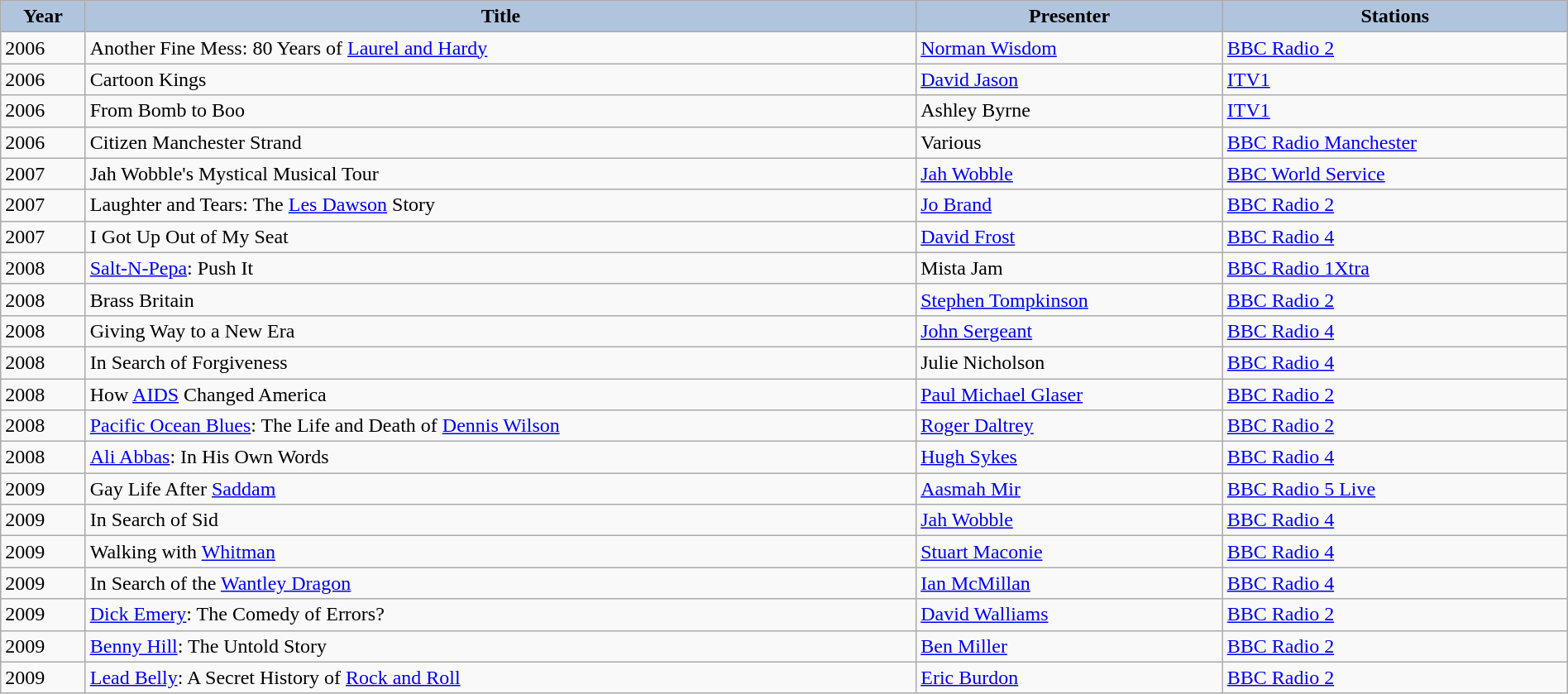<table class="wikitable" width="100%">
<tr>
<th style="background:#B0C4DE;">Year</th>
<th style="background:#B0C4DE;">Title</th>
<th style="background:#B0C4DE;">Presenter</th>
<th style="background:#B0C4DE;">Stations</th>
</tr>
<tr valign="top">
<td>2006</td>
<td>Another Fine Mess: 80 Years of <a href='#'>Laurel and Hardy</a></td>
<td><a href='#'>Norman Wisdom</a></td>
<td><a href='#'>BBC Radio 2</a></td>
</tr>
<tr valign="top">
<td>2006</td>
<td>Cartoon Kings</td>
<td><a href='#'>David Jason</a></td>
<td><a href='#'>ITV1</a></td>
</tr>
<tr valign="top">
<td>2006</td>
<td>From Bomb to Boo</td>
<td>Ashley Byrne</td>
<td><a href='#'>ITV1</a></td>
</tr>
<tr valign="top">
<td>2006</td>
<td>Citizen Manchester Strand</td>
<td>Various</td>
<td><a href='#'>BBC Radio Manchester</a></td>
</tr>
<tr valign="top">
<td>2007</td>
<td>Jah Wobble's Mystical Musical Tour</td>
<td><a href='#'>Jah Wobble</a></td>
<td><a href='#'>BBC World Service</a></td>
</tr>
<tr valign="top">
<td>2007</td>
<td>Laughter and Tears: The <a href='#'>Les Dawson</a> Story</td>
<td><a href='#'>Jo Brand</a></td>
<td><a href='#'>BBC Radio 2</a></td>
</tr>
<tr valign="top">
<td>2007</td>
<td>I Got Up Out of My Seat</td>
<td><a href='#'>David Frost</a></td>
<td><a href='#'>BBC Radio 4</a></td>
</tr>
<tr valign="top">
<td>2008</td>
<td><a href='#'>Salt-N-Pepa</a>: Push It</td>
<td>Mista Jam</td>
<td><a href='#'>BBC Radio 1Xtra</a></td>
</tr>
<tr valign="top">
<td>2008</td>
<td>Brass Britain</td>
<td><a href='#'>Stephen Tompkinson</a></td>
<td><a href='#'>BBC Radio 2</a></td>
</tr>
<tr valign="top">
<td>2008</td>
<td>Giving Way to a New Era</td>
<td><a href='#'>John Sergeant</a></td>
<td><a href='#'>BBC Radio 4</a></td>
</tr>
<tr valign="top">
<td>2008</td>
<td>In Search of Forgiveness</td>
<td>Julie Nicholson</td>
<td><a href='#'>BBC Radio 4</a></td>
</tr>
<tr valign="top">
<td>2008</td>
<td>How <a href='#'>AIDS</a> Changed America</td>
<td><a href='#'>Paul Michael Glaser</a></td>
<td><a href='#'>BBC Radio 2</a></td>
</tr>
<tr valign="top">
<td>2008</td>
<td><a href='#'>Pacific Ocean Blues</a>: The Life and Death of <a href='#'>Dennis Wilson</a></td>
<td><a href='#'>Roger Daltrey</a></td>
<td><a href='#'>BBC Radio 2</a></td>
</tr>
<tr valign="top">
<td>2008</td>
<td><a href='#'>Ali Abbas</a>: In His Own Words</td>
<td><a href='#'>Hugh Sykes</a></td>
<td><a href='#'>BBC Radio 4</a></td>
</tr>
<tr valign="top">
<td>2009</td>
<td>Gay Life After <a href='#'>Saddam</a></td>
<td><a href='#'>Aasmah Mir</a></td>
<td><a href='#'>BBC Radio 5 Live</a></td>
</tr>
<tr valign="top">
<td>2009</td>
<td>In Search of Sid</td>
<td><a href='#'>Jah Wobble</a></td>
<td><a href='#'>BBC Radio 4</a></td>
</tr>
<tr valign="top">
<td>2009</td>
<td>Walking with <a href='#'>Whitman</a></td>
<td><a href='#'>Stuart Maconie</a></td>
<td><a href='#'>BBC Radio 4</a></td>
</tr>
<tr valign="top">
<td>2009</td>
<td>In Search of the <a href='#'>Wantley Dragon</a></td>
<td><a href='#'>Ian McMillan</a></td>
<td><a href='#'>BBC Radio 4</a></td>
</tr>
<tr valign="top">
<td>2009</td>
<td><a href='#'>Dick Emery</a>: The Comedy of Errors?</td>
<td><a href='#'>David Walliams</a></td>
<td><a href='#'>BBC Radio 2</a></td>
</tr>
<tr valign="top">
<td>2009</td>
<td><a href='#'>Benny Hill</a>: The Untold Story</td>
<td><a href='#'>Ben Miller</a></td>
<td><a href='#'>BBC Radio 2</a></td>
</tr>
<tr valign="top">
<td>2009</td>
<td><a href='#'>Lead Belly</a>: A Secret History of <a href='#'>Rock and Roll</a></td>
<td><a href='#'>Eric Burdon</a></td>
<td><a href='#'>BBC Radio 2</a></td>
</tr>
</table>
